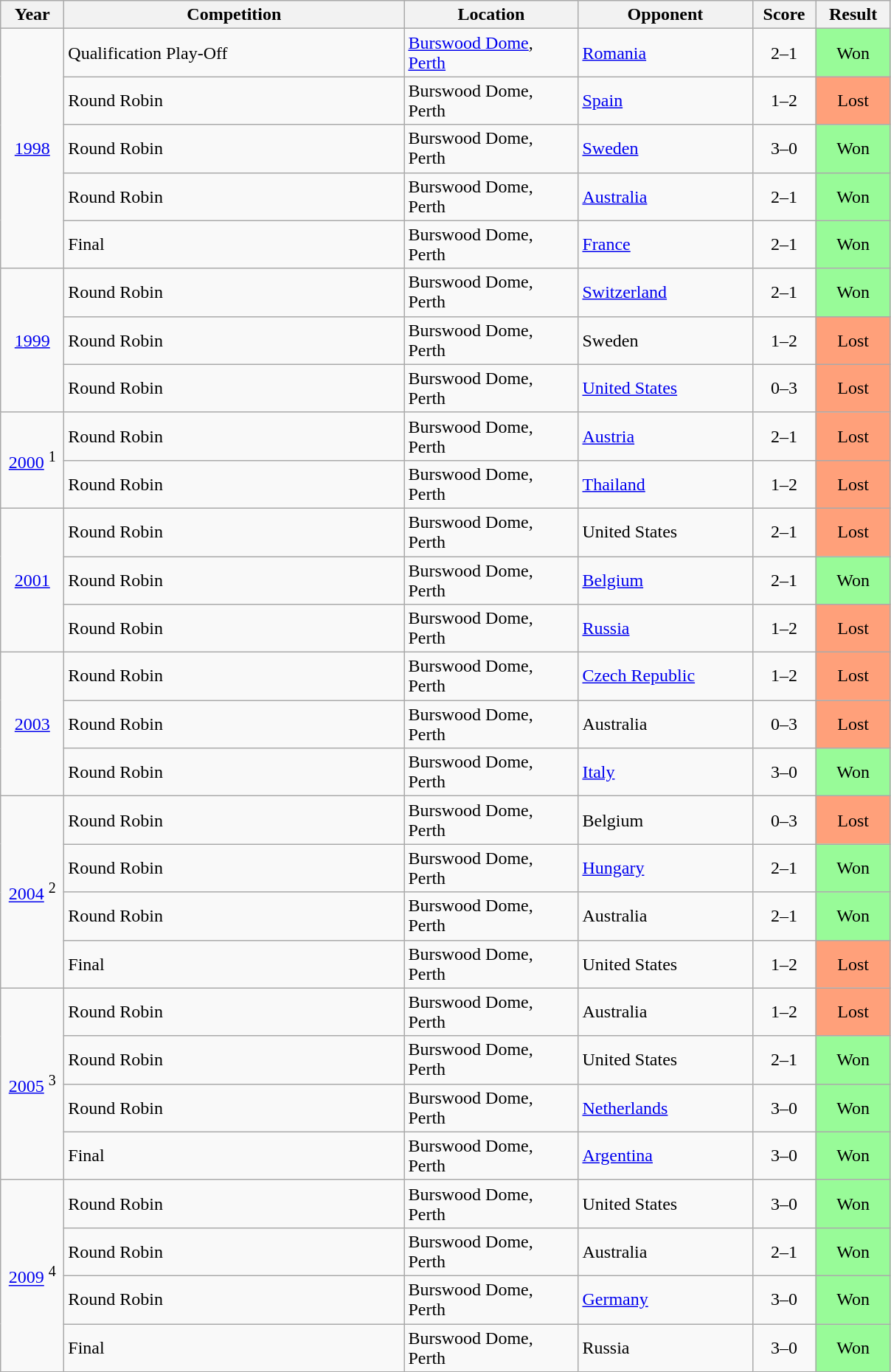<table class="wikitable">
<tr>
<th width="50">Year</th>
<th width="300">Competition</th>
<th width="150">Location</th>
<th width="150">Opponent</th>
<th width="50">Score</th>
<th width="60">Result</th>
</tr>
<tr>
<td align="center" rowspan="5"><a href='#'>1998</a></td>
<td>Qualification Play-Off</td>
<td><a href='#'>Burswood Dome</a>, <a href='#'>Perth</a></td>
<td><a href='#'>Romania</a></td>
<td align="center">2–1</td>
<td align="center" bgcolor="#98FB98">Won</td>
</tr>
<tr>
<td>Round Robin</td>
<td>Burswood Dome, Perth</td>
<td><a href='#'>Spain</a></td>
<td align="center">1–2</td>
<td align="center" bgcolor="#FFA07A">Lost</td>
</tr>
<tr>
<td>Round Robin</td>
<td>Burswood Dome, Perth</td>
<td><a href='#'>Sweden</a></td>
<td align="center">3–0</td>
<td align="center" bgcolor="#98FB98">Won</td>
</tr>
<tr>
<td>Round Robin</td>
<td>Burswood Dome, Perth</td>
<td><a href='#'>Australia</a></td>
<td align="center">2–1</td>
<td align="center" bgcolor="#98FB98">Won</td>
</tr>
<tr>
<td>Final</td>
<td>Burswood Dome, Perth</td>
<td><a href='#'>France</a></td>
<td align="center">2–1</td>
<td align="center" bgcolor="#98FB98">Won</td>
</tr>
<tr>
<td align="center" rowspan="3"><a href='#'>1999</a></td>
<td>Round Robin</td>
<td>Burswood Dome, Perth</td>
<td><a href='#'>Switzerland</a></td>
<td align="center">2–1</td>
<td align="center" bgcolor="#98FB98">Won</td>
</tr>
<tr>
<td>Round Robin</td>
<td>Burswood Dome, Perth</td>
<td>Sweden</td>
<td align="center">1–2</td>
<td align="center" bgcolor="#FFA07A">Lost</td>
</tr>
<tr>
<td>Round Robin</td>
<td>Burswood Dome, Perth</td>
<td><a href='#'>United States</a></td>
<td align="center">0–3</td>
<td align="center" bgcolor="#FFA07A">Lost</td>
</tr>
<tr>
<td align="center" rowspan="2"><a href='#'>2000</a> <sup>1</sup></td>
<td>Round Robin</td>
<td>Burswood Dome, Perth</td>
<td><a href='#'>Austria</a></td>
<td align="center">2–1</td>
<td align="center" bgcolor="#FFA07A">Lost</td>
</tr>
<tr>
<td>Round Robin</td>
<td>Burswood Dome, Perth</td>
<td><a href='#'>Thailand</a></td>
<td align="center">1–2</td>
<td align="center" bgcolor="#FFA07A">Lost</td>
</tr>
<tr>
<td align="center" rowspan="3"><a href='#'>2001</a></td>
<td>Round Robin</td>
<td>Burswood Dome, Perth</td>
<td>United States</td>
<td align="center">2–1</td>
<td align="center" bgcolor="#FFA07A">Lost</td>
</tr>
<tr>
<td>Round Robin</td>
<td>Burswood Dome, Perth</td>
<td><a href='#'>Belgium</a></td>
<td align="center">2–1</td>
<td align="center" bgcolor="#98FB98">Won</td>
</tr>
<tr>
<td>Round Robin</td>
<td>Burswood Dome, Perth</td>
<td><a href='#'>Russia</a></td>
<td align="center">1–2</td>
<td align="center" bgcolor="#FFA07A">Lost</td>
</tr>
<tr>
<td align="center" rowspan="3"><a href='#'>2003</a></td>
<td>Round Robin</td>
<td>Burswood Dome, Perth</td>
<td><a href='#'>Czech Republic</a></td>
<td align="center">1–2</td>
<td align="center" bgcolor="#FFA07A">Lost</td>
</tr>
<tr>
<td>Round Robin</td>
<td>Burswood Dome, Perth</td>
<td>Australia</td>
<td align="center">0–3</td>
<td align="center" bgcolor="#FFA07A">Lost</td>
</tr>
<tr>
<td>Round Robin</td>
<td>Burswood Dome, Perth</td>
<td><a href='#'>Italy</a></td>
<td align="center">3–0</td>
<td align="center" bgcolor="#98FB98">Won</td>
</tr>
<tr>
<td align="center" rowspan="4"><a href='#'>2004</a> <sup>2</sup></td>
<td>Round Robin</td>
<td>Burswood Dome, Perth</td>
<td>Belgium</td>
<td align="center">0–3</td>
<td align="center" bgcolor="#FFA07A">Lost</td>
</tr>
<tr>
<td>Round Robin</td>
<td>Burswood Dome, Perth</td>
<td><a href='#'>Hungary</a></td>
<td align="center">2–1</td>
<td align="center" bgcolor="#98FB98">Won</td>
</tr>
<tr>
<td>Round Robin</td>
<td>Burswood Dome, Perth</td>
<td>Australia</td>
<td align="center">2–1</td>
<td align="center" bgcolor="#98FB98">Won</td>
</tr>
<tr>
<td>Final</td>
<td>Burswood Dome, Perth</td>
<td>United States</td>
<td align="center">1–2</td>
<td align="center" bgcolor="#FFA07A">Lost</td>
</tr>
<tr>
<td align="center" rowspan="4"><a href='#'>2005</a> <sup>3</sup></td>
<td>Round Robin</td>
<td>Burswood Dome, Perth</td>
<td>Australia</td>
<td align="center">1–2</td>
<td align="center" bgcolor="#FFA07A">Lost</td>
</tr>
<tr>
<td>Round Robin</td>
<td>Burswood Dome, Perth</td>
<td>United States</td>
<td align="center">2–1</td>
<td align="center" bgcolor="#98FB98">Won</td>
</tr>
<tr>
<td>Round Robin</td>
<td>Burswood Dome, Perth</td>
<td><a href='#'>Netherlands</a></td>
<td align="center">3–0</td>
<td align="center" bgcolor="#98FB98">Won</td>
</tr>
<tr>
<td>Final</td>
<td>Burswood Dome, Perth</td>
<td><a href='#'>Argentina</a></td>
<td align="center">3–0</td>
<td align="center" bgcolor="#98FB98">Won</td>
</tr>
<tr>
<td align="center" rowspan="4"><a href='#'>2009</a> <sup>4</sup></td>
<td>Round Robin</td>
<td>Burswood Dome, Perth</td>
<td>United States</td>
<td align="center">3–0</td>
<td align="center" bgcolor="#98FB98">Won</td>
</tr>
<tr>
<td>Round Robin</td>
<td>Burswood Dome, Perth</td>
<td>Australia</td>
<td align="center">2–1</td>
<td align="center" bgcolor="#98FB98">Won</td>
</tr>
<tr>
<td>Round Robin</td>
<td>Burswood Dome, Perth</td>
<td><a href='#'>Germany</a></td>
<td align="center">3–0</td>
<td align="center" bgcolor="#98FB98">Won</td>
</tr>
<tr>
<td>Final</td>
<td>Burswood Dome, Perth</td>
<td>Russia</td>
<td align="center">3–0</td>
<td align="center" bgcolor="#98FB98">Won</td>
</tr>
</table>
